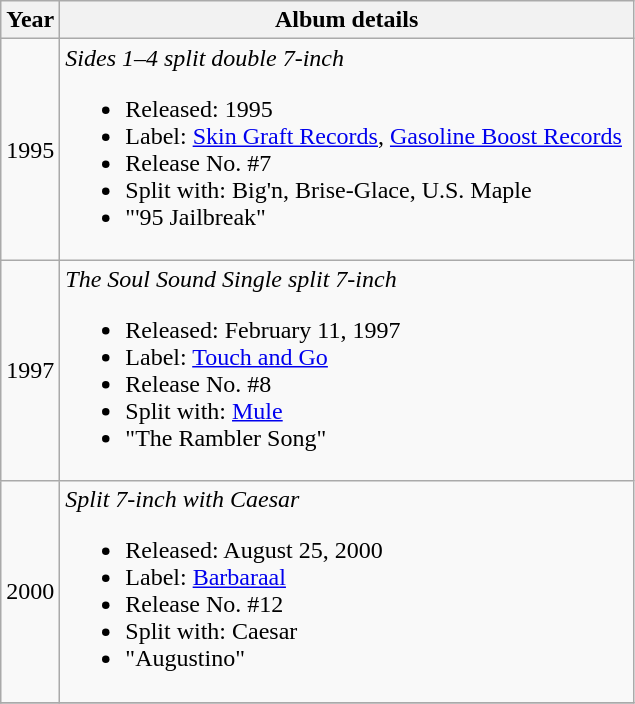<table class ="wikitable">
<tr>
<th>Year</th>
<th width="375">Album details</th>
</tr>
<tr>
<td>1995</td>
<td><em>Sides 1–4 split double 7-inch</em><br><ul><li>Released: 1995</li><li>Label: <a href='#'>Skin Graft Records</a>, <a href='#'>Gasoline Boost Records</a></li><li>Release No. #7</li><li>Split with: Big'n, Brise-Glace, U.S. Maple</li><li>"'95 Jailbreak"</li></ul></td>
</tr>
<tr>
<td>1997</td>
<td><em>The Soul Sound Single split 7-inch</em><br><ul><li>Released: February 11, 1997</li><li>Label: <a href='#'>Touch and Go</a></li><li>Release No. #8</li><li>Split with: <a href='#'>Mule</a></li><li>"The Rambler Song"</li></ul></td>
</tr>
<tr>
<td>2000</td>
<td><em>Split 7-inch with Caesar</em><br><ul><li>Released: August 25, 2000</li><li>Label: <a href='#'>Barbaraal</a></li><li>Release No. #12</li><li>Split with: Caesar</li><li>"Augustino"</li></ul></td>
</tr>
<tr>
</tr>
</table>
